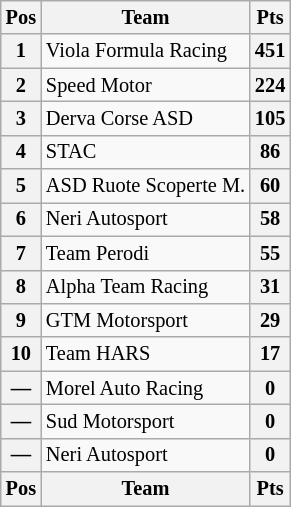<table class="wikitable" style="font-size:85%; text-align:center">
<tr>
<th>Pos</th>
<th>Team</th>
<th>Pts</th>
</tr>
<tr>
<th>1</th>
<td align="left"> Viola Formula Racing</td>
<th>451</th>
</tr>
<tr>
<th>2</th>
<td align="left"> Speed Motor</td>
<th>224</th>
</tr>
<tr>
<th>3</th>
<td align="left"> Derva Corse ASD</td>
<th>105</th>
</tr>
<tr>
<th>4</th>
<td align="left"> STAC</td>
<th>86</th>
</tr>
<tr>
<th>5</th>
<td align="left"> ASD Ruote Scoperte M.</td>
<th>60</th>
</tr>
<tr>
<th>6</th>
<td align="left"> Neri Autosport</td>
<th>58</th>
</tr>
<tr>
<th>7</th>
<td align="left"> Team Perodi</td>
<th>55</th>
</tr>
<tr>
<th>8</th>
<td align="left"> Alpha Team Racing</td>
<th>31</th>
</tr>
<tr>
<th>9</th>
<td align="left"> GTM Motorsport</td>
<th>29</th>
</tr>
<tr>
<th>10</th>
<td align="left"> Team HARS</td>
<th>17</th>
</tr>
<tr>
<th>—</th>
<td align="left"> Morel Auto Racing</td>
<th>0</th>
</tr>
<tr>
<th>—</th>
<td align="left"> Sud Motorsport</td>
<th>0</th>
</tr>
<tr>
<th>—</th>
<td align="left"> Neri Autosport</td>
<th>0</th>
</tr>
<tr>
<th>Pos</th>
<th>Team</th>
<th>Pts</th>
</tr>
</table>
